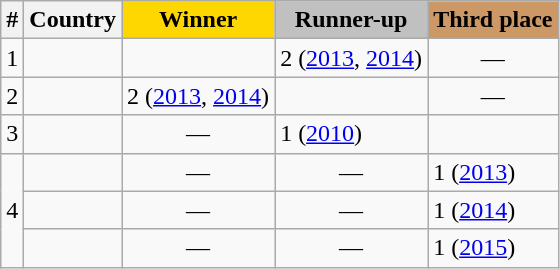<table class="wikitable">
<tr>
<th>#</th>
<th>Country</th>
<th scope=col style="background-color: gold">Winner</th>
<th scope=col style="background-color: silver">Runner-up</th>
<th scope=col style="background-color: #cc9966">Third place</th>
</tr>
<tr>
<td>1</td>
<td></td>
<td></td>
<td>2 (<a href='#'>2013</a>, <a href='#'>2014</a>)</td>
<td style="text-align: center">—</td>
</tr>
<tr>
<td>2</td>
<td></td>
<td>2 (<a href='#'>2013</a>, <a href='#'>2014</a>)</td>
<td></td>
<td style="text-align: center">—</td>
</tr>
<tr>
<td>3</td>
<td></td>
<td style="text-align: center">—</td>
<td>1 (<a href='#'>2010</a>)</td>
<td></td>
</tr>
<tr>
<td rowspan=3>4</td>
<td></td>
<td style="text-align: center">—</td>
<td style="text-align: center">—</td>
<td>1 (<a href='#'>2013</a>)</td>
</tr>
<tr>
<td></td>
<td style="text-align: center">—</td>
<td style="text-align: center">—</td>
<td>1 (<a href='#'>2014</a>)</td>
</tr>
<tr>
<td></td>
<td style="text-align: center">—</td>
<td style="text-align: center">—</td>
<td>1 (<a href='#'>2015</a>)</td>
</tr>
</table>
